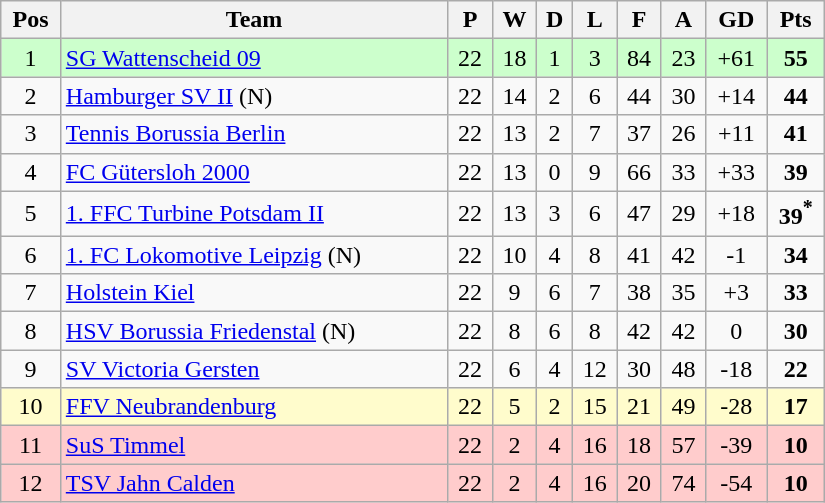<table class="wikitable sortable" style="text-align: center;" width="550px">
<tr>
<th align="center">Pos</th>
<th align="center">Team</th>
<th align="center">P</th>
<th align="center">W</th>
<th align="center">D</th>
<th align="center">L</th>
<th align="center">F</th>
<th align="center">A</th>
<th align="center">GD</th>
<th align="center">Pts</th>
</tr>
<tr bgcolor="#ccffcc">
<td>1</td>
<td align="left"><a href='#'>SG Wattenscheid 09</a></td>
<td>22</td>
<td>18</td>
<td>1</td>
<td>3</td>
<td>84</td>
<td>23</td>
<td>+61</td>
<td><strong>55</strong></td>
</tr>
<tr>
<td>2</td>
<td align="left"><a href='#'>Hamburger SV II</a> (N)</td>
<td>22</td>
<td>14</td>
<td>2</td>
<td>6</td>
<td>44</td>
<td>30</td>
<td>+14</td>
<td><strong>44</strong></td>
</tr>
<tr>
<td>3</td>
<td align="left"><a href='#'>Tennis Borussia Berlin</a></td>
<td>22</td>
<td>13</td>
<td>2</td>
<td>7</td>
<td>37</td>
<td>26</td>
<td>+11</td>
<td><strong>41</strong></td>
</tr>
<tr>
<td>4</td>
<td align="left"><a href='#'>FC Gütersloh 2000</a></td>
<td>22</td>
<td>13</td>
<td>0</td>
<td>9</td>
<td>66</td>
<td>33</td>
<td>+33</td>
<td><strong>39</strong></td>
</tr>
<tr>
<td>5</td>
<td align="left"><a href='#'>1. FFC Turbine Potsdam II</a></td>
<td>22</td>
<td>13</td>
<td>3</td>
<td>6</td>
<td>47</td>
<td>29</td>
<td>+18</td>
<td><strong>39<sup>*</sup></strong></td>
</tr>
<tr>
<td>6</td>
<td align="left"><a href='#'>1. FC Lokomotive Leipzig</a> (N)</td>
<td>22</td>
<td>10</td>
<td>4</td>
<td>8</td>
<td>41</td>
<td>42</td>
<td>-1</td>
<td><strong>34</strong></td>
</tr>
<tr>
<td>7</td>
<td align="left"><a href='#'>Holstein Kiel</a></td>
<td>22</td>
<td>9</td>
<td>6</td>
<td>7</td>
<td>38</td>
<td>35</td>
<td>+3</td>
<td><strong>33</strong></td>
</tr>
<tr>
<td>8</td>
<td align="left"><a href='#'>HSV Borussia Friedenstal</a> (N)</td>
<td>22</td>
<td>8</td>
<td>6</td>
<td>8</td>
<td>42</td>
<td>42</td>
<td>0</td>
<td><strong>30</strong></td>
</tr>
<tr>
<td>9</td>
<td align="left"><a href='#'>SV Victoria Gersten</a></td>
<td>22</td>
<td>6</td>
<td>4</td>
<td>12</td>
<td>30</td>
<td>48</td>
<td>-18</td>
<td><strong>22</strong></td>
</tr>
<tr bgcolor="#FFFCCC">
<td>10</td>
<td align="left"><a href='#'>FFV Neubrandenburg</a></td>
<td>22</td>
<td>5</td>
<td>2</td>
<td>15</td>
<td>21</td>
<td>49</td>
<td>-28</td>
<td><strong>17</strong></td>
</tr>
<tr bgcolor="#FFCCCC">
<td>11</td>
<td align="left"><a href='#'>SuS Timmel</a></td>
<td>22</td>
<td>2</td>
<td>4</td>
<td>16</td>
<td>18</td>
<td>57</td>
<td>-39</td>
<td><strong>10</strong></td>
</tr>
<tr bgcolor="#FFCCCC">
<td>12</td>
<td align="left"><a href='#'>TSV Jahn Calden</a></td>
<td>22</td>
<td>2</td>
<td>4</td>
<td>16</td>
<td>20</td>
<td>74</td>
<td>-54</td>
<td><strong>10</strong></td>
</tr>
</table>
